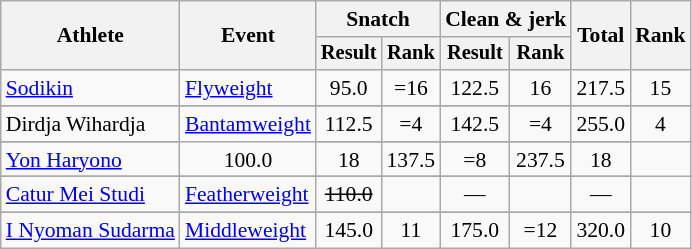<table class="wikitable" style="font-size:90%">
<tr>
<th rowspan="2">Athlete</th>
<th rowspan="2">Event</th>
<th colspan="2">Snatch</th>
<th colspan="2">Clean & jerk</th>
<th rowspan="2">Total</th>
<th rowspan="2">Rank</th>
</tr>
<tr style="font-size:95%">
<th>Result</th>
<th>Rank</th>
<th>Result</th>
<th>Rank</th>
</tr>
<tr align=center>
<td align=left><a href='#'>Sodikin</a></td>
<td align=left><a href='#'>Flyweight</a></td>
<td>95.0</td>
<td>=16</td>
<td>122.5</td>
<td>16</td>
<td>217.5</td>
<td>15</td>
</tr>
<tr>
</tr>
<tr align=center>
<td align=left>Dirdja Wihardja</td>
<td align=left rowspan=2><a href='#'>Bantamweight</a></td>
<td>112.5</td>
<td>=4</td>
<td>142.5</td>
<td>=4</td>
<td>255.0</td>
<td>4</td>
</tr>
<tr>
</tr>
<tr align=center>
<td align=left><a href='#'>Yon Haryono</a></td>
<td>100.0</td>
<td>18</td>
<td>137.5</td>
<td>=8</td>
<td>237.5</td>
<td>18</td>
</tr>
<tr>
</tr>
<tr align=center>
<td align=left><a href='#'>Catur Mei Studi</a></td>
<td align=left><a href='#'>Featherweight</a></td>
<td><s>110.0</s></td>
<td></td>
<td>—</td>
<td></td>
<td>—</td>
<td></td>
</tr>
<tr>
</tr>
<tr align=center>
<td align=left><a href='#'>I Nyoman Sudarma</a></td>
<td align=left><a href='#'>Middleweight</a></td>
<td>145.0</td>
<td>11</td>
<td>175.0</td>
<td>=12</td>
<td>320.0</td>
<td>10</td>
</tr>
</table>
